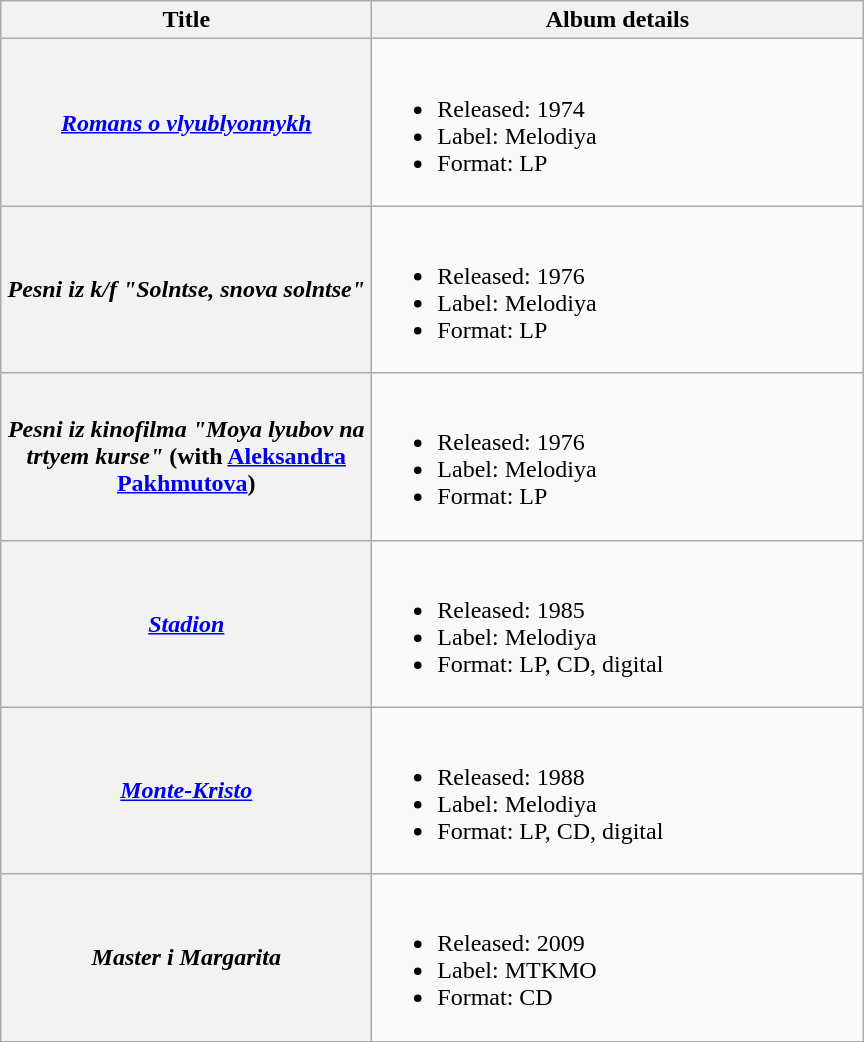<table class="wikitable plainrowheaders" style="text-align:center;">
<tr>
<th style="width:15em;">Title</th>
<th style="width:20em;">Album details</th>
</tr>
<tr>
<th scope="row"><em><a href='#'>Romans o vlyublyonnykh</a></em></th>
<td align="left"><br><ul><li>Released: 1974</li><li>Label: Melodiya</li><li>Format: LP</li></ul></td>
</tr>
<tr>
<th scope="row"><em>Pesni iz k/f "Solntse, snova solntse"</em></th>
<td align="left"><br><ul><li>Released: 1976</li><li>Label: Melodiya</li><li>Format: LP</li></ul></td>
</tr>
<tr>
<th scope="row"><em>Pesni iz kinofilma "Moya lyubov na trtyem kurse"</em> (with <a href='#'>Aleksandra Pakhmutova</a>)</th>
<td align="left"><br><ul><li>Released: 1976</li><li>Label: Melodiya</li><li>Format: LP</li></ul></td>
</tr>
<tr>
<th scope="row"><em><a href='#'>Stadion</a></em></th>
<td align="left"><br><ul><li>Released: 1985</li><li>Label: Melodiya</li><li>Format: LP, CD, digital</li></ul></td>
</tr>
<tr>
<th scope="row"><em><a href='#'>Monte-Kristo</a></em></th>
<td align="left"><br><ul><li>Released: 1988</li><li>Label: Melodiya</li><li>Format: LP, CD, digital</li></ul></td>
</tr>
<tr>
<th scope="row"><em>Master i Margarita</em></th>
<td align="left"><br><ul><li>Released: 2009</li><li>Label: MTKMO</li><li>Format: CD</li></ul></td>
</tr>
<tr>
</tr>
</table>
